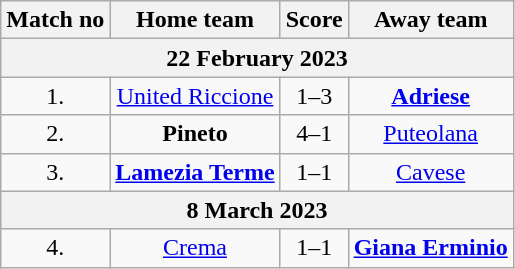<table class="wikitable" style="text-align: center">
<tr>
<th>Match no</th>
<th>Home team</th>
<th>Score</th>
<th>Away team</th>
</tr>
<tr>
<th colspan="4">22 February 2023</th>
</tr>
<tr>
<td>1.</td>
<td><a href='#'>United Riccione</a></td>
<td>1–3</td>
<td><strong><a href='#'>Adriese</a></strong></td>
</tr>
<tr>
<td>2.</td>
<td><strong>Pineto</strong></td>
<td>4–1</td>
<td><a href='#'>Puteolana</a></td>
</tr>
<tr>
<td>3.</td>
<td><strong><a href='#'>Lamezia Terme</a></strong></td>
<td>1–1</td>
<td><a href='#'>Cavese</a></td>
</tr>
<tr>
<th colspan="4">8 March 2023</th>
</tr>
<tr>
<td>4.</td>
<td><a href='#'>Crema</a></td>
<td>1–1</td>
<td><strong><a href='#'>Giana Erminio</a></strong></td>
</tr>
</table>
